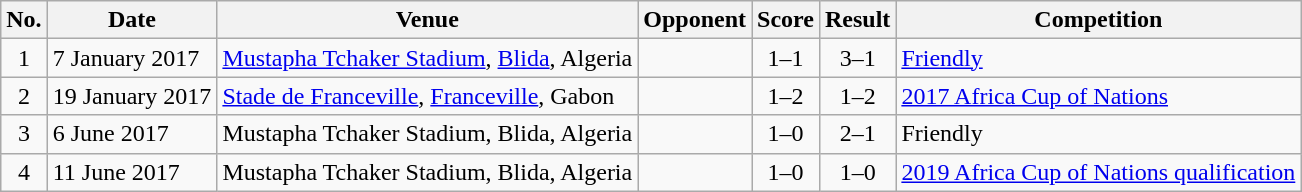<table class="wikitable sortable">
<tr>
<th scope="col">No.</th>
<th scope="col">Date</th>
<th scope="col">Venue</th>
<th scope="col">Opponent</th>
<th scope="col">Score</th>
<th scope="col">Result</th>
<th scope="col">Competition</th>
</tr>
<tr>
<td align="center">1</td>
<td>7 January 2017</td>
<td><a href='#'>Mustapha Tchaker Stadium</a>, <a href='#'>Blida</a>, Algeria</td>
<td></td>
<td align="center">1–1</td>
<td align="center">3–1</td>
<td><a href='#'>Friendly</a></td>
</tr>
<tr>
<td align="center">2</td>
<td>19 January 2017</td>
<td><a href='#'>Stade de Franceville</a>, <a href='#'>Franceville</a>, Gabon</td>
<td></td>
<td align="center">1–2</td>
<td align="center">1–2</td>
<td><a href='#'>2017 Africa Cup of Nations</a></td>
</tr>
<tr>
<td align="center">3</td>
<td>6 June 2017</td>
<td>Mustapha Tchaker Stadium, Blida, Algeria</td>
<td></td>
<td align="center">1–0</td>
<td align="center">2–1</td>
<td>Friendly</td>
</tr>
<tr>
<td align="center">4</td>
<td>11 June 2017</td>
<td>Mustapha Tchaker Stadium, Blida, Algeria</td>
<td></td>
<td align="center">1–0</td>
<td align="center">1–0</td>
<td><a href='#'>2019 Africa Cup of Nations qualification</a></td>
</tr>
</table>
